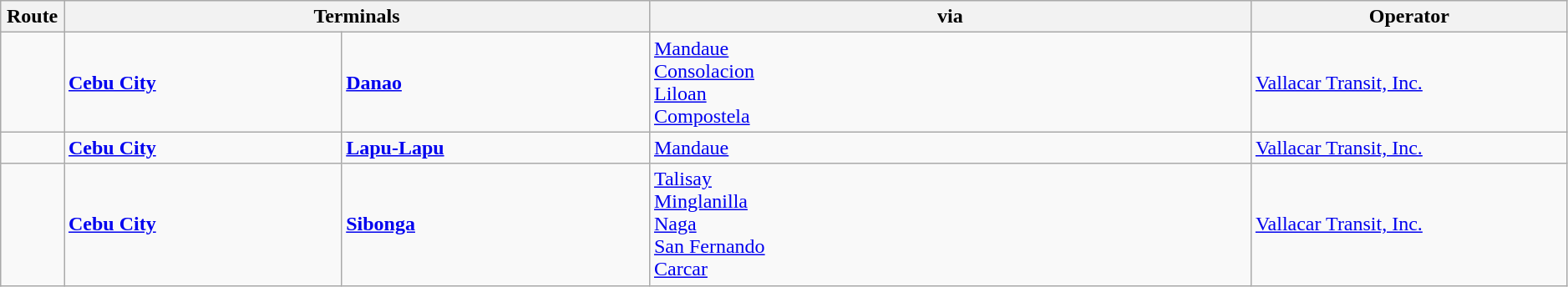<table class="wikitable" style="width:99%;">
<tr>
<th style="width:4%;">Route</th>
<th style="width:37%;" colspan="2">Terminals</th>
<th style="width:38%;">via</th>
<th style="width:20%;">Operator</th>
</tr>
<tr>
<td></td>
<td><strong><a href='#'>Cebu City</a></strong><br></td>
<td><strong><a href='#'>Danao</a></strong><br></td>
<td><a href='#'>Mandaue</a><br><a href='#'>Consolacion</a><br><a href='#'>Liloan</a><br><a href='#'>Compostela</a></td>
<td><a href='#'>Vallacar Transit, Inc.</a></td>
</tr>
<tr>
<td></td>
<td><strong><a href='#'>Cebu City</a></strong><br></td>
<td><strong><a href='#'>Lapu-Lapu</a></strong><br></td>
<td><a href='#'>Mandaue</a></td>
<td><a href='#'>Vallacar Transit, Inc.</a></td>
</tr>
<tr>
<td></td>
<td><strong><a href='#'>Cebu City</a></strong><br></td>
<td><strong><a href='#'>Sibonga</a></strong><br></td>
<td><a href='#'>Talisay</a><br><a href='#'>Minglanilla</a><br><a href='#'>Naga</a><br><a href='#'>San Fernando</a><br><a href='#'>Carcar</a></td>
<td><a href='#'>Vallacar Transit, Inc.</a></td>
</tr>
</table>
